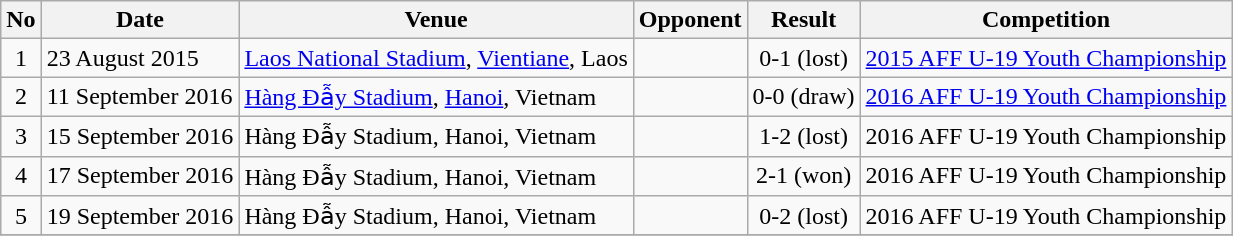<table class="wikitable">
<tr>
<th>No</th>
<th>Date</th>
<th>Venue</th>
<th>Opponent</th>
<th>Result</th>
<th>Competition</th>
</tr>
<tr>
<td align=center>1</td>
<td>23 August 2015</td>
<td><a href='#'>Laos National Stadium</a>, <a href='#'>Vientiane</a>, Laos</td>
<td></td>
<td align=center>0-1 (lost)</td>
<td><a href='#'>2015 AFF U-19 Youth Championship</a></td>
</tr>
<tr>
<td align=center>2</td>
<td>11 September 2016</td>
<td><a href='#'>Hàng Đẫy Stadium</a>, <a href='#'>Hanoi</a>, Vietnam</td>
<td></td>
<td align=center>0-0 (draw)</td>
<td><a href='#'>2016 AFF U-19 Youth Championship</a></td>
</tr>
<tr>
<td align=center>3</td>
<td>15 September 2016</td>
<td>Hàng Đẫy Stadium, Hanoi, Vietnam</td>
<td></td>
<td align=center>1-2 (lost)</td>
<td>2016 AFF U-19 Youth Championship</td>
</tr>
<tr>
<td align=center>4</td>
<td>17 September 2016</td>
<td>Hàng Đẫy Stadium, Hanoi, Vietnam</td>
<td></td>
<td align=center>2-1 (won)</td>
<td>2016 AFF U-19 Youth Championship</td>
</tr>
<tr>
<td align=center>5</td>
<td>19 September 2016</td>
<td>Hàng Đẫy Stadium, Hanoi, Vietnam</td>
<td></td>
<td align=center>0-2 (lost)</td>
<td>2016 AFF U-19 Youth Championship</td>
</tr>
<tr>
</tr>
</table>
